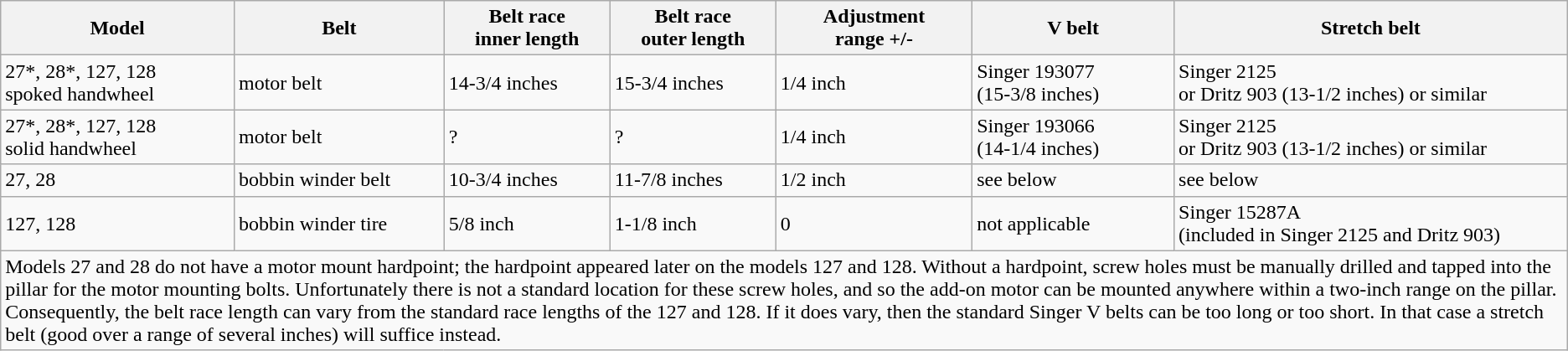<table border="1" class="wikitable" align="center">
<tr>
<th>Model</th>
<th>Belt</th>
<th>Belt race<br>inner length</th>
<th>Belt race<br>outer length</th>
<th>Adjustment<br>range +/-</th>
<th>V belt</th>
<th>Stretch belt</th>
</tr>
<tr>
<td>27*, 28*, 127, 128<br>spoked handwheel</td>
<td>motor belt</td>
<td>14-3/4 inches</td>
<td>15-3/4 inches</td>
<td>1/4 inch</td>
<td>Singer 193077<br>(15-3/8 inches)</td>
<td>Singer 2125<br>or Dritz 903 (13-1/2 inches)
or similar</td>
</tr>
<tr>
<td>27*, 28*, 127, 128<br>solid handwheel</td>
<td>motor belt</td>
<td>?</td>
<td>?</td>
<td>1/4 inch</td>
<td>Singer 193066<br>(14-1/4 inches)</td>
<td>Singer 2125<br>or Dritz 903 (13-1/2 inches)
or similar</td>
</tr>
<tr>
<td>27, 28</td>
<td>bobbin winder belt</td>
<td>10-3/4 inches</td>
<td>11-7/8 inches</td>
<td>1/2 inch</td>
<td>see below</td>
<td>see below</td>
</tr>
<tr>
<td>127, 128</td>
<td>bobbin winder tire</td>
<td>5/8 inch</td>
<td>1-1/8 inch</td>
<td>0</td>
<td>not applicable</td>
<td>Singer 15287A<br>(included in Singer 2125 and Dritz 903)</td>
</tr>
<tr>
<td colspan="7"> Models 27 and 28 do not have a motor mount hardpoint; the hardpoint appeared later on the models 127 and 128.  Without a hardpoint, screw holes must be manually drilled and tapped into the pillar for the motor mounting bolts.  Unfortunately there is not a standard location for these screw holes, and so the add-on motor can be mounted anywhere within a two-inch range on the pillar.  Consequently, the belt race length can vary from the standard race lengths of the 127 and 128.  If it does vary, then the standard Singer V belts can be too long or too short.  In that case a stretch belt (good over a range of several inches) will suffice instead.</td>
</tr>
</table>
